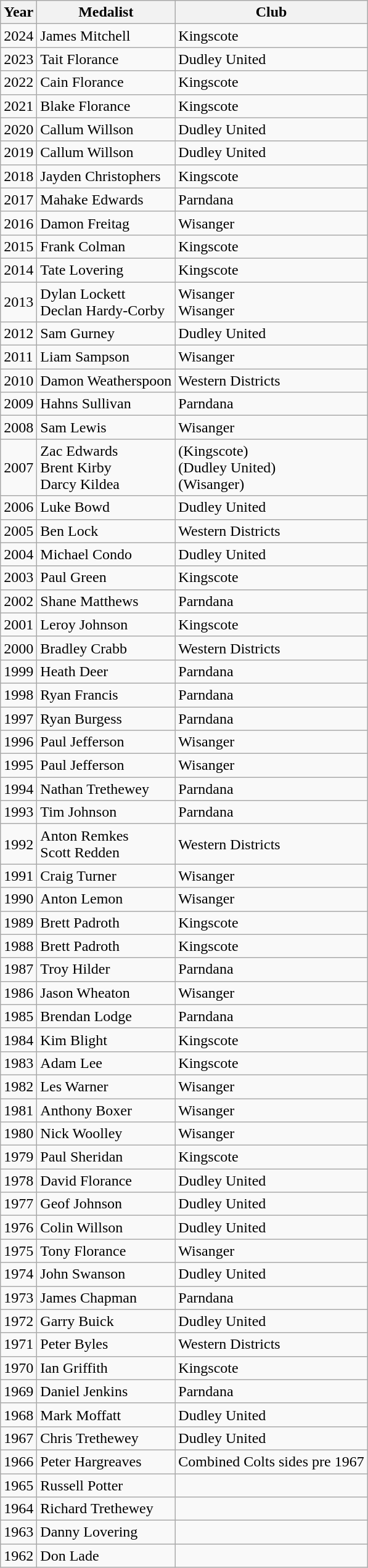<table class="wikitable sortable">
<tr>
<th>Year</th>
<th>Medalist</th>
<th>Club</th>
</tr>
<tr>
<td>2024</td>
<td>James Mitchell</td>
<td>Kingscote</td>
</tr>
<tr>
<td>2023</td>
<td>Tait Florance</td>
<td>Dudley United</td>
</tr>
<tr>
<td>2022</td>
<td>Cain Florance</td>
<td>Kingscote</td>
</tr>
<tr>
<td>2021</td>
<td>Blake Florance</td>
<td>Kingscote</td>
</tr>
<tr>
<td>2020</td>
<td>Callum Willson</td>
<td>Dudley United</td>
</tr>
<tr>
<td>2019</td>
<td>Callum Willson</td>
<td>Dudley United</td>
</tr>
<tr>
<td>2018</td>
<td>Jayden Christophers</td>
<td>Kingscote</td>
</tr>
<tr>
<td>2017</td>
<td>Mahake Edwards</td>
<td>Parndana</td>
</tr>
<tr>
<td>2016</td>
<td>Damon Freitag</td>
<td>Wisanger</td>
</tr>
<tr>
<td>2015</td>
<td>Frank Colman</td>
<td>Kingscote</td>
</tr>
<tr>
<td>2014</td>
<td>Tate Lovering</td>
<td>Kingscote</td>
</tr>
<tr>
<td>2013</td>
<td>Dylan Lockett <br> Declan Hardy-Corby</td>
<td>Wisanger <br> Wisanger</td>
</tr>
<tr>
<td>2012</td>
<td>Sam Gurney</td>
<td>Dudley United</td>
</tr>
<tr>
<td>2011</td>
<td>Liam Sampson</td>
<td>Wisanger</td>
</tr>
<tr>
<td>2010</td>
<td>Damon Weatherspoon</td>
<td>Western Districts</td>
</tr>
<tr>
<td>2009</td>
<td>Hahns Sullivan</td>
<td>Parndana</td>
</tr>
<tr>
<td>2008</td>
<td>Sam Lewis</td>
<td>Wisanger</td>
</tr>
<tr>
<td>2007</td>
<td>Zac Edwards  <br> Brent Kirby <br> Darcy Kildea</td>
<td>(Kingscote)<br>(Dudley United)<br>(Wisanger)</td>
</tr>
<tr>
<td>2006</td>
<td>Luke Bowd</td>
<td>Dudley United</td>
</tr>
<tr>
<td>2005</td>
<td>Ben Lock</td>
<td>Western Districts</td>
</tr>
<tr>
<td>2004</td>
<td>Michael Condo</td>
<td>Dudley United</td>
</tr>
<tr>
<td>2003</td>
<td>Paul Green</td>
<td>Kingscote</td>
</tr>
<tr>
<td>2002</td>
<td>Shane Matthews</td>
<td>Parndana</td>
</tr>
<tr>
<td>2001</td>
<td>Leroy Johnson</td>
<td>Kingscote</td>
</tr>
<tr>
<td>2000</td>
<td>Bradley Crabb</td>
<td>Western Districts</td>
</tr>
<tr>
<td>1999</td>
<td>Heath Deer</td>
<td>Parndana</td>
</tr>
<tr>
<td>1998</td>
<td>Ryan Francis</td>
<td>Parndana</td>
</tr>
<tr>
<td>1997</td>
<td>Ryan Burgess</td>
<td>Parndana</td>
</tr>
<tr>
<td>1996</td>
<td>Paul Jefferson</td>
<td>Wisanger</td>
</tr>
<tr>
<td>1995</td>
<td>Paul Jefferson</td>
<td>Wisanger</td>
</tr>
<tr>
<td>1994</td>
<td>Nathan Trethewey</td>
<td>Parndana</td>
</tr>
<tr>
<td>1993</td>
<td>Tim Johnson</td>
<td>Parndana</td>
</tr>
<tr>
<td>1992</td>
<td>Anton Remkes <br> Scott Redden</td>
<td>Western Districts</td>
</tr>
<tr>
<td>1991</td>
<td>Craig Turner</td>
<td>Wisanger</td>
</tr>
<tr>
<td>1990</td>
<td>Anton Lemon</td>
<td>Wisanger</td>
</tr>
<tr>
<td>1989</td>
<td>Brett Padroth</td>
<td>Kingscote</td>
</tr>
<tr>
<td>1988</td>
<td>Brett Padroth</td>
<td>Kingscote</td>
</tr>
<tr>
<td>1987</td>
<td>Troy Hilder</td>
<td>Parndana</td>
</tr>
<tr>
<td>1986</td>
<td>Jason Wheaton</td>
<td>Wisanger</td>
</tr>
<tr>
<td>1985</td>
<td>Brendan Lodge</td>
<td>Parndana</td>
</tr>
<tr>
<td>1984</td>
<td>Kim Blight</td>
<td>Kingscote</td>
</tr>
<tr>
<td>1983</td>
<td>Adam Lee</td>
<td>Kingscote</td>
</tr>
<tr>
<td>1982</td>
<td>Les Warner</td>
<td>Wisanger</td>
</tr>
<tr>
<td>1981</td>
<td>Anthony Boxer</td>
<td>Wisanger</td>
</tr>
<tr>
<td>1980</td>
<td>Nick Woolley</td>
<td>Wisanger</td>
</tr>
<tr>
<td>1979</td>
<td>Paul Sheridan</td>
<td>Kingscote</td>
</tr>
<tr>
<td>1978</td>
<td>David Florance</td>
<td>Dudley United</td>
</tr>
<tr>
<td>1977</td>
<td>Geof Johnson</td>
<td>Dudley United</td>
</tr>
<tr>
<td>1976</td>
<td>Colin Willson</td>
<td>Dudley United</td>
</tr>
<tr>
<td>1975</td>
<td>Tony Florance</td>
<td>Wisanger</td>
</tr>
<tr>
<td>1974</td>
<td>John Swanson</td>
<td>Dudley United</td>
</tr>
<tr>
<td>1973</td>
<td>James Chapman</td>
<td>Parndana</td>
</tr>
<tr>
<td>1972</td>
<td>Garry Buick</td>
<td>Dudley United</td>
</tr>
<tr>
<td>1971</td>
<td>Peter Byles</td>
<td>Western Districts</td>
</tr>
<tr>
<td>1970</td>
<td>Ian Griffith</td>
<td>Kingscote</td>
</tr>
<tr>
<td>1969</td>
<td>Daniel Jenkins</td>
<td>Parndana</td>
</tr>
<tr>
<td>1968</td>
<td>Mark Moffatt</td>
<td>Dudley United</td>
</tr>
<tr>
<td>1967</td>
<td>Chris Trethewey</td>
<td>Dudley United</td>
</tr>
<tr>
<td>1966</td>
<td>Peter Hargreaves</td>
<td>Combined Colts sides pre 1967</td>
</tr>
<tr>
<td>1965</td>
<td>Russell Potter</td>
<td></td>
</tr>
<tr>
<td>1964</td>
<td>Richard Trethewey</td>
<td></td>
</tr>
<tr>
<td>1963</td>
<td>Danny Lovering</td>
<td></td>
</tr>
<tr>
<td>1962</td>
<td>Don Lade</td>
<td></td>
</tr>
</table>
